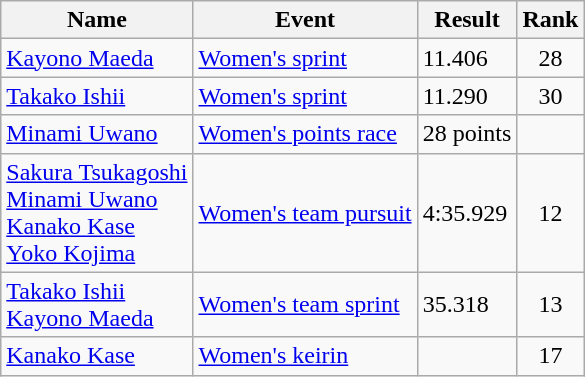<table class="wikitable sortable">
<tr>
<th>Name</th>
<th>Event</th>
<th>Result</th>
<th>Rank</th>
</tr>
<tr>
<td><a href='#'>Kayono Maeda</a></td>
<td><a href='#'>Women's sprint</a></td>
<td>11.406</td>
<td align=center>28</td>
</tr>
<tr>
<td><a href='#'>Takako Ishii</a></td>
<td><a href='#'>Women's sprint</a></td>
<td>11.290</td>
<td align=center>30</td>
</tr>
<tr>
<td><a href='#'>Minami Uwano</a></td>
<td><a href='#'>Women's points race</a></td>
<td>28 points</td>
<td align=center></td>
</tr>
<tr>
<td><a href='#'>Sakura Tsukagoshi</a><br><a href='#'>Minami Uwano</a><br><a href='#'>Kanako Kase</a><br><a href='#'>Yoko Kojima</a></td>
<td><a href='#'>Women's team pursuit</a></td>
<td>4:35.929</td>
<td align=center>12</td>
</tr>
<tr>
<td><a href='#'>Takako Ishii</a><br><a href='#'>Kayono Maeda</a></td>
<td><a href='#'>Women's team sprint</a></td>
<td>35.318</td>
<td align=center>13</td>
</tr>
<tr>
<td><a href='#'>Kanako Kase</a></td>
<td><a href='#'>Women's keirin</a></td>
<td></td>
<td align=center>17</td>
</tr>
</table>
